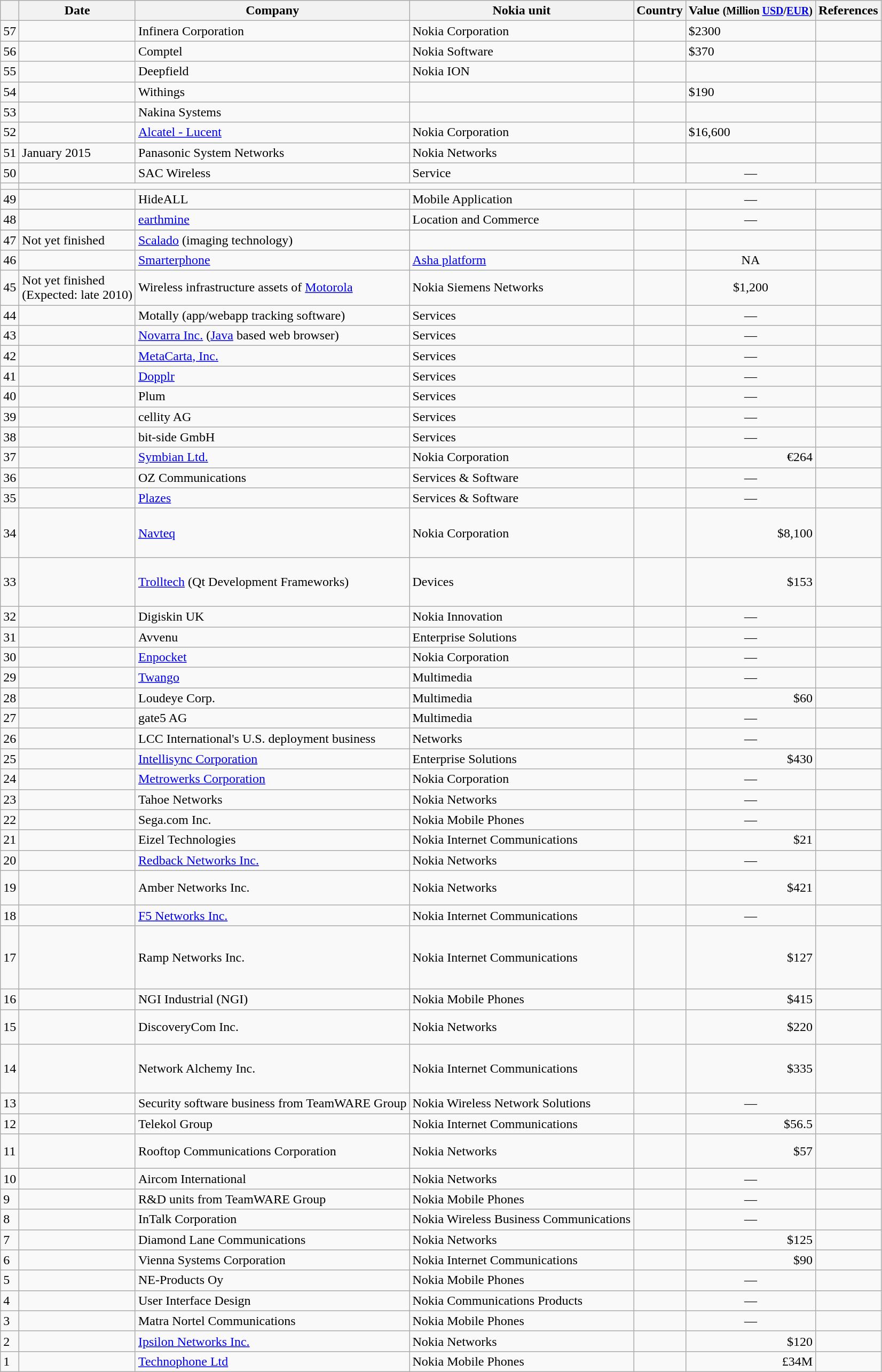<table class="wikitable sortable" border="1">
<tr>
<th></th>
<th>Date</th>
<th>Company</th>
<th>Nokia unit</th>
<th>Country</th>
<th>Value <small>(Million <a href='#'>USD</a>/<a href='#'>EUR</a>)</small></th>
<th class="unsortable">References</th>
</tr>
<tr>
<td>57</td>
<td></td>
<td>Infinera Corporation</td>
<td>Nokia Corporation</td>
<td></td>
<td>$2300</td>
<td align "center"><br></td>
</tr>
<tr>
<td>56</td>
<td></td>
<td>Comptel</td>
<td>Nokia Software</td>
<td></td>
<td>$370</td>
<td></td>
</tr>
<tr>
<td>55</td>
<td></td>
<td>Deepfield</td>
<td>Nokia ION</td>
<td></td>
<td></td>
<td></td>
</tr>
<tr>
<td>54</td>
<td></td>
<td>Withings</td>
<td></td>
<td></td>
<td>$190</td>
<td></td>
</tr>
<tr>
<td>53</td>
<td></td>
<td>Nakina Systems</td>
<td></td>
<td></td>
<td></td>
<td align="center"></td>
</tr>
<tr>
<td>52</td>
<td></td>
<td><a href='#'>Alcatel - Lucent</a></td>
<td>Nokia Corporation</td>
<td></td>
<td>$16,600</td>
<td></td>
</tr>
<tr>
<td>51</td>
<td>January 2015</td>
<td>Panasonic System Networks</td>
<td>Nokia Networks</td>
<td></td>
<td></td>
<td align="center"></td>
</tr>
<tr>
<td>50</td>
<td></td>
<td>SAC Wireless</td>
<td>Service</td>
<td></td>
<td align="center">—</td>
<td align="center"></td>
</tr>
<tr>
<td></td>
</tr>
<tr>
<td>49</td>
<td></td>
<td>HideALL</td>
<td>Mobile Application</td>
<td></td>
<td align="center">—</td>
<td align="center"></td>
</tr>
<tr>
</tr>
<tr>
<td>48</td>
<td></td>
<td><a href='#'>earthmine</a></td>
<td>Location and Commerce</td>
<td></td>
<td align="center">—</td>
<td align="center"></td>
</tr>
<tr>
</tr>
<tr>
<td>47</td>
<td>Not yet finished</td>
<td><a href='#'>Scalado</a> (imaging technology)</td>
<td></td>
<td></td>
<td></td>
<td></td>
</tr>
<tr>
<td>46</td>
<td></td>
<td><a href='#'>Smarterphone</a></td>
<td><a href='#'>Asha platform</a></td>
<td></td>
<td align="center">NA</td>
<td align="center"></td>
</tr>
<tr>
<td>45</td>
<td>Not yet finished<br>(Expected: late 2010)</td>
<td>Wireless infrastructure assets of <a href='#'>Motorola</a></td>
<td>Nokia Siemens Networks</td>
<td></td>
<td align="center">$1,200</td>
<td align="center"></td>
</tr>
<tr>
<td>44</td>
<td></td>
<td>Motally (app/webapp tracking software)</td>
<td>Services</td>
<td></td>
<td align="center">—</td>
<td align="center"><br></td>
</tr>
<tr>
<td>43</td>
<td></td>
<td><a href='#'>Novarra Inc.</a> (<a href='#'>Java</a> based web browser)</td>
<td>Services</td>
<td></td>
<td align="center">—</td>
<td align="center"><br></td>
</tr>
<tr>
<td>42</td>
<td></td>
<td><a href='#'>MetaCarta, Inc.</a></td>
<td>Services</td>
<td></td>
<td align="center">—</td>
<td align="center"></td>
</tr>
<tr>
<td>41</td>
<td></td>
<td><a href='#'>Dopplr</a></td>
<td>Services</td>
<td></td>
<td align="center">—</td>
<td align="center"></td>
</tr>
<tr>
<td>40</td>
<td></td>
<td>Plum</td>
<td>Services</td>
<td></td>
<td align="center">—</td>
<td align="center"></td>
</tr>
<tr>
<td>39</td>
<td></td>
<td>cellity AG</td>
<td>Services</td>
<td></td>
<td align="center">—</td>
<td align="center"><br></td>
</tr>
<tr>
<td>38</td>
<td></td>
<td>bit-side GmbH</td>
<td>Services</td>
<td></td>
<td align="center">—</td>
<td align="center"><br></td>
</tr>
<tr>
<td>37</td>
<td></td>
<td><a href='#'>Symbian Ltd.</a></td>
<td>Nokia Corporation</td>
<td></td>
<td align="right">€264</td>
<td align="center"><br></td>
</tr>
<tr>
<td>36</td>
<td></td>
<td>OZ Communications</td>
<td>Services & Software</td>
<td></td>
<td align="center">—</td>
<td align="center"><br></td>
</tr>
<tr>
<td>35</td>
<td></td>
<td><a href='#'>Plazes</a></td>
<td>Services & Software</td>
<td></td>
<td align="center">—</td>
<td align="center"><br></td>
</tr>
<tr>
<td>34</td>
<td></td>
<td><a href='#'>Navteq</a></td>
<td>Nokia Corporation</td>
<td></td>
<td align="right">$8,100</td>
<td align="center"><br><br><br></td>
</tr>
<tr>
<td>33</td>
<td></td>
<td><a href='#'>Trolltech</a> (Qt Development Frameworks)</td>
<td>Devices</td>
<td></td>
<td align="right">$153</td>
<td align="center"><br><br><br></td>
</tr>
<tr>
<td>32</td>
<td></td>
<td>Digiskin UK</td>
<td>Nokia Innovation</td>
<td></td>
<td align="center">—</td>
<td align="center"><br></td>
</tr>
<tr>
<td>31</td>
<td></td>
<td>Avvenu</td>
<td>Enterprise Solutions</td>
<td></td>
<td align="center">—</td>
<td align="center"><br></td>
</tr>
<tr>
<td>30</td>
<td></td>
<td><a href='#'>Enpocket</a></td>
<td>Nokia Corporation</td>
<td></td>
<td align="center">—</td>
<td align="center"></td>
</tr>
<tr>
<td>29</td>
<td></td>
<td><a href='#'>Twango</a></td>
<td>Multimedia</td>
<td></td>
<td align="center">—</td>
<td align="center"></td>
</tr>
<tr>
<td>28</td>
<td></td>
<td>Loudeye Corp.</td>
<td>Multimedia</td>
<td></td>
<td align="right">$60</td>
<td align="center"><br></td>
</tr>
<tr>
<td>27</td>
<td></td>
<td>gate5 AG</td>
<td>Multimedia</td>
<td></td>
<td align="center">—</td>
<td align="center"></td>
</tr>
<tr>
<td>26</td>
<td></td>
<td>LCC International's U.S. deployment business</td>
<td>Networks</td>
<td></td>
<td align="center">—</td>
<td align="center"></td>
</tr>
<tr>
<td>25</td>
<td></td>
<td><a href='#'>Intellisync Corporation</a></td>
<td>Enterprise Solutions</td>
<td></td>
<td align="right">$430</td>
<td align="center"><br></td>
</tr>
<tr>
<td>24</td>
<td></td>
<td><a href='#'>Metrowerks Corporation</a></td>
<td>Nokia Corporation</td>
<td></td>
<td align="center">—</td>
<td align="center"></td>
</tr>
<tr>
<td>23</td>
<td></td>
<td>Tahoe Networks</td>
<td>Nokia Networks</td>
<td></td>
<td align="center">—</td>
<td align="center"></td>
</tr>
<tr>
<td>22</td>
<td></td>
<td>Sega.com Inc.</td>
<td>Nokia Mobile Phones</td>
<td></td>
<td align="center">—</td>
<td align="center"><br></td>
</tr>
<tr>
<td>21</td>
<td></td>
<td>Eizel Technologies</td>
<td>Nokia Internet Communications</td>
<td></td>
<td align="right">$21</td>
<td align="center"><br></td>
</tr>
<tr>
<td>20</td>
<td></td>
<td><a href='#'>Redback Networks Inc.</a></td>
<td>Nokia Networks</td>
<td></td>
<td align="center">—</td>
<td align="center"></td>
</tr>
<tr>
<td>19</td>
<td></td>
<td>Amber Networks Inc.</td>
<td>Nokia Networks</td>
<td></td>
<td align="right">$421</td>
<td align="center"><br><br></td>
</tr>
<tr>
<td>18</td>
<td></td>
<td><a href='#'>F5 Networks Inc.</a></td>
<td>Nokia Internet Communications</td>
<td></td>
<td align="center">—</td>
<td align="center"></td>
</tr>
<tr>
<td>17</td>
<td></td>
<td>Ramp Networks Inc.</td>
<td>Nokia Internet Communications</td>
<td></td>
<td align="right">$127</td>
<td align="center"><br><br><br><br></td>
</tr>
<tr>
<td>16</td>
<td></td>
<td>NGI Industrial (NGI)</td>
<td>Nokia Mobile Phones</td>
<td></td>
<td align="right">$415</td>
<td align="center"></td>
</tr>
<tr>
<td>15</td>
<td></td>
<td>DiscoveryCom Inc.</td>
<td>Nokia Networks</td>
<td></td>
<td align="right">$220</td>
<td align="center"><br><br></td>
</tr>
<tr>
<td>14</td>
<td></td>
<td>Network Alchemy Inc.</td>
<td>Nokia Internet Communications</td>
<td></td>
<td align="right">$335</td>
<td align="center"><br><br><br></td>
</tr>
<tr>
<td>13</td>
<td></td>
<td>Security software business from TeamWARE Group</td>
<td>Nokia Wireless Network Solutions</td>
<td></td>
<td align="center">—</td>
<td align="center"></td>
</tr>
<tr>
<td>12</td>
<td></td>
<td>Telekol Group</td>
<td>Nokia Internet Communications</td>
<td></td>
<td align="right">$56.5</td>
<td align="center"></td>
</tr>
<tr>
<td>11</td>
<td></td>
<td>Rooftop Communications Corporation</td>
<td>Nokia Networks</td>
<td></td>
<td align="right">$57</td>
<td align="center"><br><br></td>
</tr>
<tr>
<td>10</td>
<td></td>
<td>Aircom International</td>
<td>Nokia Networks</td>
<td></td>
<td align="center">—</td>
<td align="center"></td>
</tr>
<tr>
<td>9</td>
<td></td>
<td>R&D units from TeamWARE Group</td>
<td>Nokia Mobile Phones</td>
<td></td>
<td align="center">—</td>
<td align="center"></td>
</tr>
<tr>
<td>8</td>
<td></td>
<td>InTalk Corporation</td>
<td>Nokia Wireless Business Communications</td>
<td></td>
<td align="center">—</td>
<td align="center"></td>
</tr>
<tr>
<td>7</td>
<td></td>
<td>Diamond Lane Communications</td>
<td>Nokia Networks</td>
<td></td>
<td align="right">$125</td>
<td align="center"></td>
</tr>
<tr>
<td>6</td>
<td></td>
<td>Vienna Systems Corporation</td>
<td>Nokia Internet Communications</td>
<td></td>
<td align="right">$90</td>
<td align="center"></td>
</tr>
<tr>
<td>5</td>
<td></td>
<td>NE-Products Oy</td>
<td>Nokia Mobile Phones</td>
<td></td>
<td align="center">—</td>
<td align="center"></td>
</tr>
<tr>
<td>4</td>
<td></td>
<td>User Interface Design</td>
<td>Nokia Communications Products</td>
<td></td>
<td align="center">—</td>
<td align="center"></td>
</tr>
<tr>
<td>3</td>
<td></td>
<td>Matra Nortel Communications</td>
<td>Nokia Mobile Phones</td>
<td></td>
<td align="center">—</td>
<td align="center"></td>
</tr>
<tr>
<td>2</td>
<td></td>
<td><a href='#'>Ipsilon Networks Inc.</a></td>
<td>Nokia Networks</td>
<td></td>
<td align="right">$120</td>
<td align="center"></td>
</tr>
<tr>
<td>1</td>
<td></td>
<td><a href='#'>Technophone Ltd</a></td>
<td>Nokia Mobile Phones</td>
<td></td>
<td align="right">£34M</td>
<td align="center"></td>
</tr>
</table>
